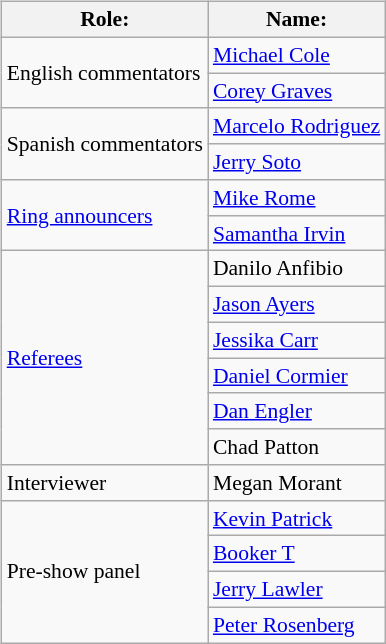<table class=wikitable style="font-size:90%; margin: 0.5em 0 0.5em 1em; float: right; clear: right;">
<tr>
<th>Role:</th>
<th>Name:</th>
</tr>
<tr>
<td rowspan=2>English commentators</td>
<td><a href='#'>Michael Cole</a></td>
</tr>
<tr>
<td><a href='#'>Corey Graves</a></td>
</tr>
<tr>
<td rowspan=2>Spanish commentators</td>
<td><a href='#'>Marcelo Rodriguez</a></td>
</tr>
<tr>
<td><a href='#'>Jerry Soto</a></td>
</tr>
<tr>
<td rowspan=2><a href='#'>Ring announcers</a></td>
<td><a href='#'>Mike Rome</a> </td>
</tr>
<tr>
<td><a href='#'>Samantha Irvin</a> </td>
</tr>
<tr>
<td rowspan=6><a href='#'>Referees</a></td>
<td>Danilo Anfibio</td>
</tr>
<tr>
<td><a href='#'>Jason Ayers</a></td>
</tr>
<tr>
<td><a href='#'>Jessika Carr</a></td>
</tr>
<tr>
<td><a href='#'>Daniel Cormier</a></td>
</tr>
<tr>
<td><a href='#'>Dan Engler</a></td>
</tr>
<tr>
<td>Chad Patton</td>
</tr>
<tr>
<td>Interviewer</td>
<td>Megan Morant</td>
</tr>
<tr>
<td rowspan="4">Pre-show panel</td>
<td><a href='#'>Kevin Patrick</a></td>
</tr>
<tr>
<td><a href='#'>Booker T</a></td>
</tr>
<tr>
<td><a href='#'>Jerry Lawler</a></td>
</tr>
<tr>
<td><a href='#'>Peter Rosenberg</a></td>
</tr>
</table>
